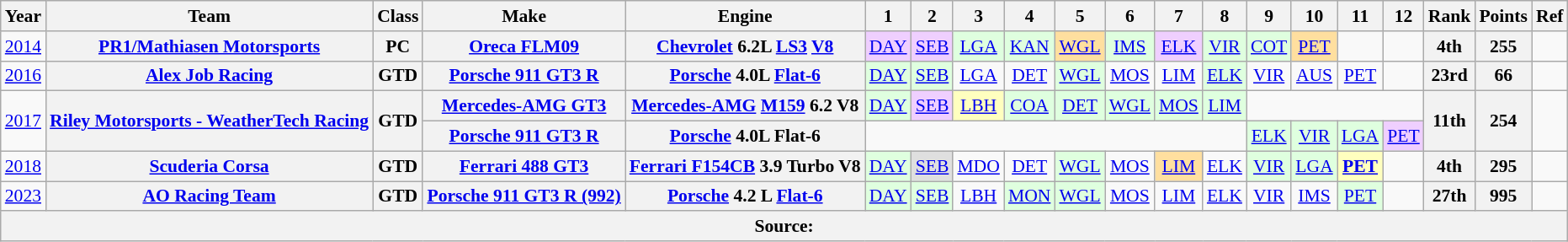<table class="wikitable" style="text-align:center; font-size:90%">
<tr>
<th>Year</th>
<th>Team</th>
<th>Class</th>
<th>Make</th>
<th>Engine</th>
<th>1</th>
<th>2</th>
<th>3</th>
<th>4</th>
<th>5</th>
<th>6</th>
<th>7</th>
<th>8</th>
<th>9</th>
<th>10</th>
<th>11</th>
<th>12</th>
<th>Rank</th>
<th>Points</th>
<th>Ref</th>
</tr>
<tr>
<td><a href='#'>2014</a></td>
<th><a href='#'>PR1/Mathiasen Motorsports</a></th>
<th>PC</th>
<th><a href='#'>Oreca FLM09</a></th>
<th><a href='#'>Chevrolet</a> 6.2L <a href='#'>LS3</a> <a href='#'>V8</a></th>
<td style="background:#EFCFFF;"><a href='#'>DAY</a><br></td>
<td style="background:#EFCFFF;"><a href='#'>SEB</a><br></td>
<td style="background:#DFFFDF;"><a href='#'>LGA</a><br></td>
<td style="background:#DFFFDF;"><a href='#'>KAN</a><br></td>
<td style="background:#FFDF9F;"><a href='#'>WGL</a><br></td>
<td style="background:#DFFFDF;"><a href='#'>IMS</a><br></td>
<td style="background:#EFCFFF;"><a href='#'>ELK</a><br></td>
<td style="background:#DFFFDF;"><a href='#'>VIR</a><br></td>
<td style="background:#DFFFDF;"><a href='#'>COT</a><br></td>
<td style="background:#FFDF9F;"><a href='#'>PET</a><br></td>
<td></td>
<td></td>
<th>4th</th>
<th>255</th>
<td></td>
</tr>
<tr>
<td><a href='#'>2016</a></td>
<th><a href='#'>Alex Job Racing</a></th>
<th>GTD</th>
<th><a href='#'>Porsche 911 GT3 R</a></th>
<th><a href='#'>Porsche</a> 4.0L <a href='#'>Flat-6</a></th>
<td style="background:#DFFFDF;"><a href='#'>DAY</a><br></td>
<td style="background:#DFFFDF;"><a href='#'>SEB</a><br></td>
<td><a href='#'>LGA</a><br></td>
<td><a href='#'>DET</a><br></td>
<td style="background:#DFFFDF;"><a href='#'>WGL</a><br></td>
<td><a href='#'>MOS</a><br></td>
<td><a href='#'>LIM</a><br></td>
<td style="background:#DFFFDF;"><a href='#'>ELK</a><br></td>
<td><a href='#'>VIR</a><br></td>
<td><a href='#'>AUS</a><br></td>
<td><a href='#'>PET</a><br></td>
<td></td>
<th>23rd</th>
<th>66</th>
<td></td>
</tr>
<tr>
<td rowspan=2><a href='#'>2017</a></td>
<th rowspan=2><a href='#'>Riley Motorsports - WeatherTech Racing</a></th>
<th rowspan=2>GTD</th>
<th><a href='#'>Mercedes-AMG GT3</a></th>
<th><a href='#'>Mercedes-AMG</a> <a href='#'>M159</a> 6.2 V8</th>
<td style="background:#DFFFDF;"><a href='#'>DAY</a><br></td>
<td style="background:#EFCFFF;"><a href='#'>SEB</a><br></td>
<td style="background:#FFFFBF;"><a href='#'>LBH</a><br></td>
<td style="background:#DFFFDF;"><a href='#'>COA</a><br></td>
<td style="background:#DFFFDF;"><a href='#'>DET</a><br></td>
<td style="background:#DFFFDF;"><a href='#'>WGL</a><br></td>
<td style="background:#DFFFDF;"><a href='#'>MOS</a><br></td>
<td style="background:#DFFFDF;"><a href='#'>LIM</a><br></td>
<td colspan=4></td>
<th rowspan=2>11th</th>
<th rowspan=2>254</th>
<td rowspan="2"></td>
</tr>
<tr>
<th><a href='#'>Porsche 911 GT3 R</a></th>
<th><a href='#'>Porsche</a> 4.0L Flat-6</th>
<td colspan=8></td>
<td style="background:#DFFFDF;"><a href='#'>ELK</a><br></td>
<td style="background:#DFFFDF;"><a href='#'>VIR</a><br></td>
<td style="background:#DFFFDF;"><a href='#'>LGA</a><br></td>
<td style="background:#EFCFFF;"><a href='#'>PET</a><br></td>
</tr>
<tr>
<td><a href='#'>2018</a></td>
<th><a href='#'>Scuderia Corsa</a></th>
<th>GTD</th>
<th><a href='#'>Ferrari 488 GT3</a></th>
<th><a href='#'>Ferrari F154CB</a> 3.9 Turbo V8</th>
<td style="background:#DFFFDF;"><a href='#'>DAY</a><br></td>
<td style="background:#DFDFDF;"><a href='#'>SEB</a><br></td>
<td><a href='#'>MDO</a><br></td>
<td><a href='#'>DET</a><br></td>
<td style="background:#DFFFDF;"><a href='#'>WGL</a><br></td>
<td><a href='#'>MOS</a><br></td>
<td style="background:#FFDF9F;"><a href='#'>LIM</a><br></td>
<td><a href='#'>ELK</a><br></td>
<td style="background:#DFFFDF;"><a href='#'>VIR</a><br></td>
<td style="background:#DFFFDF;"><a href='#'>LGA</a><br></td>
<td style="background:#FFFFBF;"><strong><a href='#'>PET</a></strong><br></td>
<td></td>
<th>4th</th>
<th>295</th>
<td></td>
</tr>
<tr>
<td><a href='#'>2023</a></td>
<th><a href='#'>AO Racing Team</a></th>
<th>GTD</th>
<th><a href='#'>Porsche 911 GT3 R (992)</a></th>
<th><a href='#'>Porsche</a> 4.2 L <a href='#'>Flat-6</a></th>
<td style="background:#DFFFDF;"><a href='#'>DAY</a><br></td>
<td style="background:#DFFFDF;"><a href='#'>SEB</a><br></td>
<td><a href='#'>LBH</a><br></td>
<td style="background:#DFFFDF;"><a href='#'>MON</a><br></td>
<td style="background:#DFFFDF;"><a href='#'>WGL</a><br></td>
<td><a href='#'>MOS</a><br></td>
<td><a href='#'>LIM</a><br></td>
<td><a href='#'>ELK</a><br></td>
<td><a href='#'>VIR</a><br></td>
<td><a href='#'>IMS</a></td>
<td style="background:#DFFFDF;"><a href='#'>PET</a><br></td>
<td></td>
<th>27th</th>
<th>995</th>
<td></td>
</tr>
<tr>
<th colspan="20">Source:</th>
</tr>
</table>
